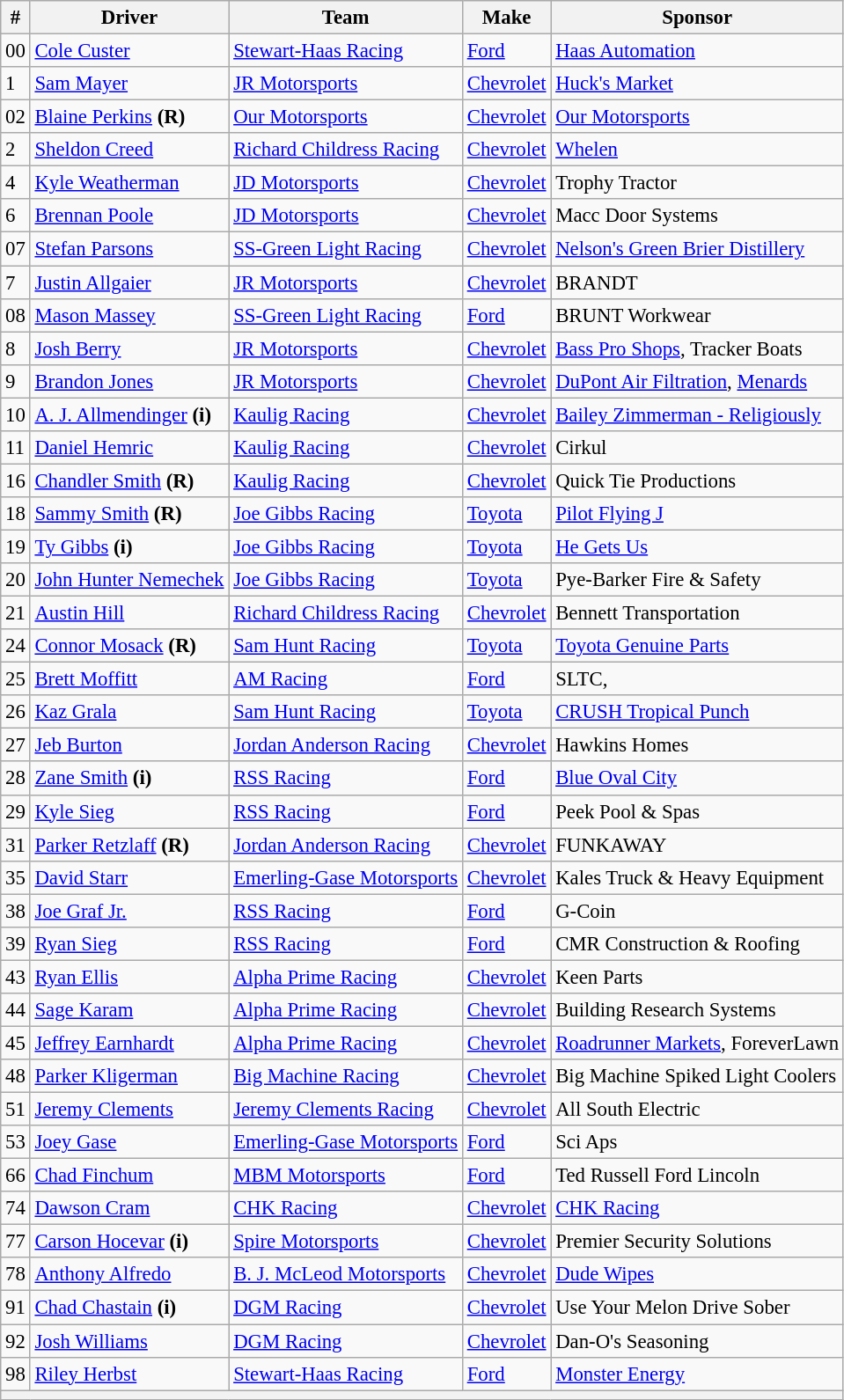<table class="wikitable" style="font-size: 95%;">
<tr>
<th>#</th>
<th>Driver</th>
<th>Team</th>
<th>Make</th>
<th>Sponsor</th>
</tr>
<tr>
<td>00</td>
<td><a href='#'>Cole Custer</a></td>
<td><a href='#'>Stewart-Haas Racing</a></td>
<td><a href='#'>Ford</a></td>
<td><a href='#'>Haas Automation</a></td>
</tr>
<tr>
<td>1</td>
<td><a href='#'>Sam Mayer</a></td>
<td><a href='#'>JR Motorsports</a></td>
<td><a href='#'>Chevrolet</a></td>
<td><a href='#'>Huck's Market</a></td>
</tr>
<tr>
<td>02</td>
<td><a href='#'>Blaine Perkins</a> <strong>(R)</strong></td>
<td><a href='#'>Our Motorsports</a></td>
<td><a href='#'>Chevrolet</a></td>
<td><a href='#'>Our Motorsports</a></td>
</tr>
<tr>
<td>2</td>
<td><a href='#'>Sheldon Creed</a></td>
<td><a href='#'>Richard Childress Racing</a></td>
<td><a href='#'>Chevrolet</a></td>
<td><a href='#'>Whelen</a></td>
</tr>
<tr>
<td>4</td>
<td><a href='#'>Kyle Weatherman</a></td>
<td><a href='#'>JD Motorsports</a></td>
<td><a href='#'>Chevrolet</a></td>
<td>Trophy Tractor</td>
</tr>
<tr>
<td>6</td>
<td><a href='#'>Brennan Poole</a></td>
<td><a href='#'>JD Motorsports</a></td>
<td><a href='#'>Chevrolet</a></td>
<td>Macc Door Systems</td>
</tr>
<tr>
<td>07</td>
<td><a href='#'>Stefan Parsons</a></td>
<td><a href='#'>SS-Green Light Racing</a></td>
<td><a href='#'>Chevrolet</a></td>
<td><a href='#'>Nelson's Green Brier Distillery</a></td>
</tr>
<tr>
<td>7</td>
<td><a href='#'>Justin Allgaier</a></td>
<td><a href='#'>JR Motorsports</a></td>
<td><a href='#'>Chevrolet</a></td>
<td>BRANDT</td>
</tr>
<tr>
<td>08</td>
<td><a href='#'>Mason Massey</a></td>
<td><a href='#'>SS-Green Light Racing</a></td>
<td><a href='#'>Ford</a></td>
<td>BRUNT Workwear</td>
</tr>
<tr>
<td>8</td>
<td><a href='#'>Josh Berry</a></td>
<td><a href='#'>JR Motorsports</a></td>
<td><a href='#'>Chevrolet</a></td>
<td><a href='#'>Bass Pro Shops</a>, Tracker Boats</td>
</tr>
<tr>
<td>9</td>
<td><a href='#'>Brandon Jones</a></td>
<td><a href='#'>JR Motorsports</a></td>
<td><a href='#'>Chevrolet</a></td>
<td><a href='#'>DuPont Air Filtration</a>, <a href='#'>Menards</a></td>
</tr>
<tr>
<td>10</td>
<td><a href='#'>A. J. Allmendinger</a> <strong>(i)</strong></td>
<td><a href='#'>Kaulig Racing</a></td>
<td><a href='#'>Chevrolet</a></td>
<td><a href='#'>Bailey Zimmerman - Religiously</a></td>
</tr>
<tr>
<td>11</td>
<td><a href='#'>Daniel Hemric</a></td>
<td><a href='#'>Kaulig Racing</a></td>
<td><a href='#'>Chevrolet</a></td>
<td>Cirkul</td>
</tr>
<tr>
<td>16</td>
<td><a href='#'>Chandler Smith</a> <strong>(R)</strong></td>
<td><a href='#'>Kaulig Racing</a></td>
<td><a href='#'>Chevrolet</a></td>
<td>Quick Tie Productions</td>
</tr>
<tr>
<td>18</td>
<td><a href='#'>Sammy Smith</a> <strong>(R)</strong></td>
<td><a href='#'>Joe Gibbs Racing</a></td>
<td><a href='#'>Toyota</a></td>
<td><a href='#'>Pilot Flying J</a></td>
</tr>
<tr>
<td>19</td>
<td><a href='#'>Ty Gibbs</a> <strong>(i)</strong></td>
<td><a href='#'>Joe Gibbs Racing</a></td>
<td><a href='#'>Toyota</a></td>
<td><a href='#'>He Gets Us</a></td>
</tr>
<tr>
<td>20</td>
<td nowrap><a href='#'>John Hunter Nemechek</a></td>
<td><a href='#'>Joe Gibbs Racing</a></td>
<td><a href='#'>Toyota</a></td>
<td>Pye-Barker Fire & Safety</td>
</tr>
<tr>
<td>21</td>
<td nowrap=""><a href='#'>Austin Hill</a></td>
<td><a href='#'>Richard Childress Racing</a></td>
<td><a href='#'>Chevrolet</a></td>
<td>Bennett Transportation</td>
</tr>
<tr>
<td>24</td>
<td><a href='#'>Connor Mosack</a> <strong>(R)</strong></td>
<td><a href='#'>Sam Hunt Racing</a></td>
<td><a href='#'>Toyota</a></td>
<td><a href='#'>Toyota Genuine Parts</a></td>
</tr>
<tr>
<td>25</td>
<td><a href='#'>Brett Moffitt</a></td>
<td><a href='#'>AM Racing</a></td>
<td><a href='#'>Ford</a></td>
<td>SLTC, </td>
</tr>
<tr>
<td>26</td>
<td><a href='#'>Kaz Grala</a></td>
<td><a href='#'>Sam Hunt Racing</a></td>
<td><a href='#'>Toyota</a></td>
<td><a href='#'>CRUSH Tropical Punch</a></td>
</tr>
<tr>
<td>27</td>
<td><a href='#'>Jeb Burton</a></td>
<td><a href='#'>Jordan Anderson Racing</a></td>
<td><a href='#'>Chevrolet</a></td>
<td>Hawkins Homes</td>
</tr>
<tr>
<td>28</td>
<td><a href='#'>Zane Smith</a> <strong>(i)</strong></td>
<td><a href='#'>RSS Racing</a></td>
<td><a href='#'>Ford</a></td>
<td><a href='#'>Blue Oval City</a></td>
</tr>
<tr>
<td>29</td>
<td><a href='#'>Kyle Sieg</a></td>
<td><a href='#'>RSS Racing</a></td>
<td><a href='#'>Ford</a></td>
<td>Peek Pool & Spas</td>
</tr>
<tr>
<td>31</td>
<td><a href='#'>Parker Retzlaff</a> <strong>(R)</strong></td>
<td><a href='#'>Jordan Anderson Racing</a></td>
<td><a href='#'>Chevrolet</a></td>
<td>FUNKAWAY</td>
</tr>
<tr>
<td>35</td>
<td><a href='#'>David Starr</a></td>
<td nowrap=""><a href='#'>Emerling-Gase Motorsports</a></td>
<td><a href='#'>Chevrolet</a></td>
<td>Kales Truck & Heavy Equipment</td>
</tr>
<tr>
<td>38</td>
<td><a href='#'>Joe Graf Jr.</a></td>
<td nowrap=""><a href='#'>RSS Racing</a></td>
<td><a href='#'>Ford</a></td>
<td>G-Coin</td>
</tr>
<tr>
<td>39</td>
<td><a href='#'>Ryan Sieg</a></td>
<td><a href='#'>RSS Racing</a></td>
<td><a href='#'>Ford</a></td>
<td>CMR Construction & Roofing</td>
</tr>
<tr>
<td>43</td>
<td><a href='#'>Ryan Ellis</a></td>
<td><a href='#'>Alpha Prime Racing</a></td>
<td><a href='#'>Chevrolet</a></td>
<td>Keen Parts</td>
</tr>
<tr>
<td>44</td>
<td><a href='#'>Sage Karam</a></td>
<td><a href='#'>Alpha Prime Racing</a></td>
<td><a href='#'>Chevrolet</a></td>
<td>Building Research Systems</td>
</tr>
<tr>
<td>45</td>
<td><a href='#'>Jeffrey Earnhardt</a></td>
<td><a href='#'>Alpha Prime Racing</a></td>
<td><a href='#'>Chevrolet</a></td>
<td nowrap><a href='#'>Roadrunner Markets</a>, ForeverLawn</td>
</tr>
<tr>
<td>48</td>
<td><a href='#'>Parker Kligerman</a></td>
<td><a href='#'>Big Machine Racing</a></td>
<td><a href='#'>Chevrolet</a></td>
<td>Big Machine Spiked Light Coolers</td>
</tr>
<tr>
<td>51</td>
<td><a href='#'>Jeremy Clements</a></td>
<td><a href='#'>Jeremy Clements Racing</a></td>
<td><a href='#'>Chevrolet</a></td>
<td>All South Electric</td>
</tr>
<tr>
<td>53</td>
<td><a href='#'>Joey Gase</a></td>
<td><a href='#'>Emerling-Gase Motorsports</a></td>
<td><a href='#'>Ford</a></td>
<td>Sci Aps</td>
</tr>
<tr>
<td>66</td>
<td><a href='#'>Chad Finchum</a></td>
<td><a href='#'>MBM Motorsports</a></td>
<td><a href='#'>Ford</a></td>
<td>Ted Russell Ford Lincoln</td>
</tr>
<tr>
<td>74</td>
<td><a href='#'>Dawson Cram</a></td>
<td><a href='#'>CHK Racing</a></td>
<td><a href='#'>Chevrolet</a></td>
<td><a href='#'>CHK Racing</a></td>
</tr>
<tr>
<td>77</td>
<td><a href='#'>Carson Hocevar</a> <strong>(i)</strong></td>
<td><a href='#'>Spire Motorsports</a></td>
<td><a href='#'>Chevrolet</a></td>
<td>Premier Security Solutions</td>
</tr>
<tr>
<td>78</td>
<td><a href='#'>Anthony Alfredo</a></td>
<td><a href='#'>B. J. McLeod Motorsports</a></td>
<td><a href='#'>Chevrolet</a></td>
<td><a href='#'>Dude Wipes</a></td>
</tr>
<tr>
<td>91</td>
<td><a href='#'>Chad Chastain</a> <strong>(i)</strong></td>
<td><a href='#'>DGM Racing</a></td>
<td><a href='#'>Chevrolet</a></td>
<td>Use Your Melon Drive Sober</td>
</tr>
<tr>
<td>92</td>
<td><a href='#'>Josh Williams</a></td>
<td><a href='#'>DGM Racing</a></td>
<td><a href='#'>Chevrolet</a></td>
<td>Dan-O's Seasoning</td>
</tr>
<tr>
<td>98</td>
<td><a href='#'>Riley Herbst</a></td>
<td><a href='#'>Stewart-Haas Racing</a></td>
<td><a href='#'>Ford</a></td>
<td><a href='#'>Monster Energy</a></td>
</tr>
<tr>
<th colspan="5"></th>
</tr>
</table>
